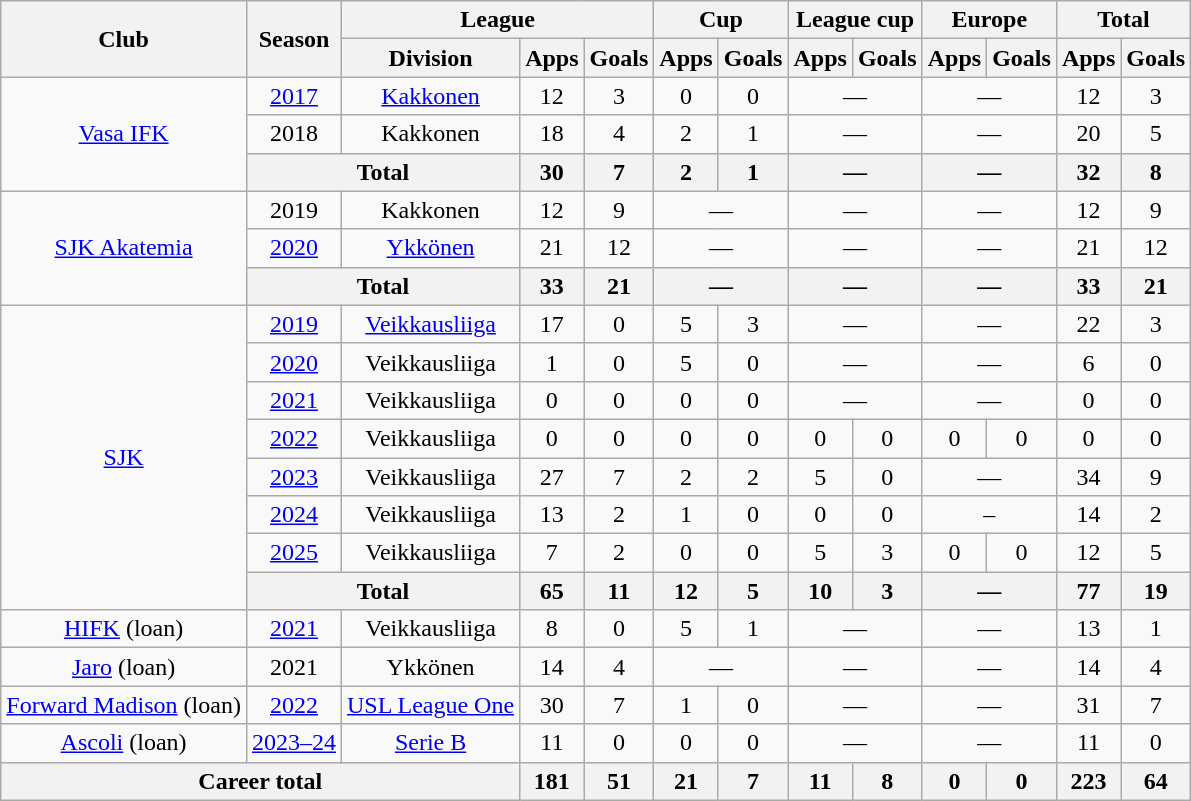<table class="wikitable" style="text-align:center">
<tr>
<th rowspan="2">Club</th>
<th rowspan="2">Season</th>
<th colspan="3">League</th>
<th colspan="2">Cup</th>
<th colspan="2">League cup</th>
<th colspan="2">Europe</th>
<th colspan="2">Total</th>
</tr>
<tr>
<th>Division</th>
<th>Apps</th>
<th>Goals</th>
<th>Apps</th>
<th>Goals</th>
<th>Apps</th>
<th>Goals</th>
<th>Apps</th>
<th>Goals</th>
<th>Apps</th>
<th>Goals</th>
</tr>
<tr>
<td rowspan=3><a href='#'>Vasa IFK</a></td>
<td><a href='#'>2017</a></td>
<td><a href='#'>Kakkonen</a></td>
<td>12</td>
<td>3</td>
<td>0</td>
<td>0</td>
<td colspan="2">—</td>
<td colspan="2">—</td>
<td>12</td>
<td>3</td>
</tr>
<tr>
<td>2018</td>
<td>Kakkonen</td>
<td>18</td>
<td>4</td>
<td>2</td>
<td>1</td>
<td colspan="2">—</td>
<td colspan="2">—</td>
<td>20</td>
<td>5</td>
</tr>
<tr>
<th colspan=2>Total</th>
<th>30</th>
<th>7</th>
<th>2</th>
<th>1</th>
<th colspan="2">—</th>
<th colspan="2">—</th>
<th>32</th>
<th>8</th>
</tr>
<tr>
<td rowspan="3"><a href='#'>SJK Akatemia</a></td>
<td>2019</td>
<td>Kakkonen</td>
<td>12</td>
<td>9</td>
<td colspan="2">—</td>
<td colspan="2">—</td>
<td colspan="2">—</td>
<td>12</td>
<td>9</td>
</tr>
<tr>
<td><a href='#'>2020</a></td>
<td><a href='#'>Ykkönen</a></td>
<td>21</td>
<td>12</td>
<td colspan="2">—</td>
<td colspan="2">—</td>
<td colspan="2">—</td>
<td>21</td>
<td>12</td>
</tr>
<tr>
<th colspan=2>Total</th>
<th>33</th>
<th>21</th>
<th colspan="2">—</th>
<th colspan="2">—</th>
<th colspan="2">—</th>
<th>33</th>
<th>21</th>
</tr>
<tr>
<td rowspan="8"><a href='#'>SJK</a></td>
<td><a href='#'>2019</a></td>
<td><a href='#'>Veikkausliiga</a></td>
<td>17</td>
<td>0</td>
<td>5</td>
<td>3</td>
<td colspan="2">—</td>
<td colspan="2">—</td>
<td>22</td>
<td>3</td>
</tr>
<tr>
<td><a href='#'>2020</a></td>
<td>Veikkausliiga</td>
<td>1</td>
<td>0</td>
<td>5</td>
<td>0</td>
<td colspan="2">—</td>
<td colspan="2">—</td>
<td>6</td>
<td>0</td>
</tr>
<tr>
<td><a href='#'>2021</a></td>
<td>Veikkausliiga</td>
<td>0</td>
<td>0</td>
<td>0</td>
<td>0</td>
<td colspan="2">—</td>
<td colspan="2">—</td>
<td>0</td>
<td>0</td>
</tr>
<tr>
<td><a href='#'>2022</a></td>
<td>Veikkausliiga</td>
<td>0</td>
<td>0</td>
<td>0</td>
<td>0</td>
<td>0</td>
<td>0</td>
<td>0</td>
<td>0</td>
<td>0</td>
<td>0</td>
</tr>
<tr>
<td><a href='#'>2023</a></td>
<td>Veikkausliiga</td>
<td>27</td>
<td>7</td>
<td>2</td>
<td>2</td>
<td>5</td>
<td>0</td>
<td colspan="2">—</td>
<td>34</td>
<td>9</td>
</tr>
<tr>
<td><a href='#'>2024</a></td>
<td>Veikkausliiga</td>
<td>13</td>
<td>2</td>
<td>1</td>
<td>0</td>
<td>0</td>
<td>0</td>
<td colspan=2>–</td>
<td>14</td>
<td>2</td>
</tr>
<tr>
<td><a href='#'>2025</a></td>
<td>Veikkausliiga</td>
<td>7</td>
<td>2</td>
<td>0</td>
<td>0</td>
<td>5</td>
<td>3</td>
<td>0</td>
<td>0</td>
<td>12</td>
<td>5</td>
</tr>
<tr>
<th colspan=2>Total</th>
<th>65</th>
<th>11</th>
<th>12</th>
<th>5</th>
<th>10</th>
<th>3</th>
<th colspan="2">—</th>
<th>77</th>
<th>19</th>
</tr>
<tr>
<td><a href='#'>HIFK</a> (loan)</td>
<td><a href='#'>2021</a></td>
<td>Veikkausliiga</td>
<td>8</td>
<td>0</td>
<td>5</td>
<td>1</td>
<td colspan="2">—</td>
<td colspan="2">—</td>
<td>13</td>
<td>1</td>
</tr>
<tr>
<td><a href='#'>Jaro</a> (loan)</td>
<td>2021</td>
<td>Ykkönen</td>
<td>14</td>
<td>4</td>
<td colspan="2">—</td>
<td colspan="2">—</td>
<td colspan="2">—</td>
<td>14</td>
<td>4</td>
</tr>
<tr>
<td><a href='#'>Forward Madison</a> (loan)</td>
<td><a href='#'>2022</a></td>
<td><a href='#'>USL League One</a></td>
<td>30</td>
<td>7</td>
<td>1</td>
<td>0</td>
<td colspan="2">—</td>
<td colspan="2">—</td>
<td>31</td>
<td>7</td>
</tr>
<tr>
<td><a href='#'>Ascoli</a> (loan)</td>
<td><a href='#'>2023–24</a></td>
<td><a href='#'>Serie B</a></td>
<td>11</td>
<td>0</td>
<td>0</td>
<td>0</td>
<td colspan="2">—</td>
<td colspan="2">—</td>
<td>11</td>
<td>0</td>
</tr>
<tr>
<th colspan="3">Career total</th>
<th>181</th>
<th>51</th>
<th>21</th>
<th>7</th>
<th>11</th>
<th>8</th>
<th>0</th>
<th>0</th>
<th>223</th>
<th>64</th>
</tr>
</table>
